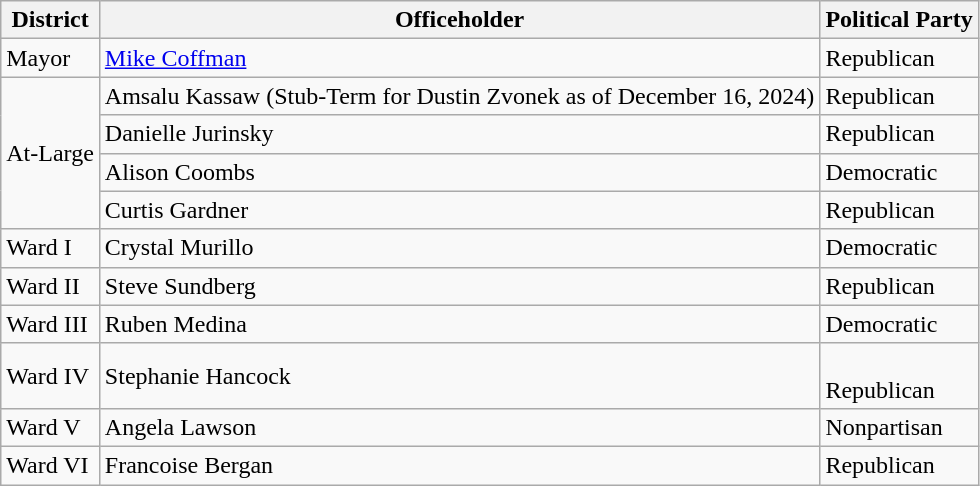<table class="wikitable">
<tr>
<th>District</th>
<th>Officeholder</th>
<th>Political Party</th>
</tr>
<tr>
<td>Mayor</td>
<td><a href='#'>Mike Coffman</a></td>
<td>Republican</td>
</tr>
<tr>
<td rowspan="4">At-Large</td>
<td>Amsalu Kassaw (Stub-Term for Dustin Zvonek as of December 16, 2024)</td>
<td>Republican</td>
</tr>
<tr>
<td>Danielle Jurinsky</td>
<td>Republican</td>
</tr>
<tr>
<td>Alison Coombs</td>
<td>Democratic</td>
</tr>
<tr>
<td>Curtis Gardner</td>
<td>Republican</td>
</tr>
<tr>
<td>Ward I</td>
<td>Crystal Murillo</td>
<td>Democratic</td>
</tr>
<tr>
<td>Ward II</td>
<td>Steve Sundberg</td>
<td>Republican</td>
</tr>
<tr>
<td>Ward III</td>
<td>Ruben Medina</td>
<td>Democratic</td>
</tr>
<tr>
<td>Ward IV</td>
<td>Stephanie Hancock</td>
<td><br>Republican</td>
</tr>
<tr>
<td>Ward V</td>
<td>Angela Lawson</td>
<td>Nonpartisan</td>
</tr>
<tr>
<td>Ward VI</td>
<td>Francoise Bergan</td>
<td>Republican</td>
</tr>
</table>
